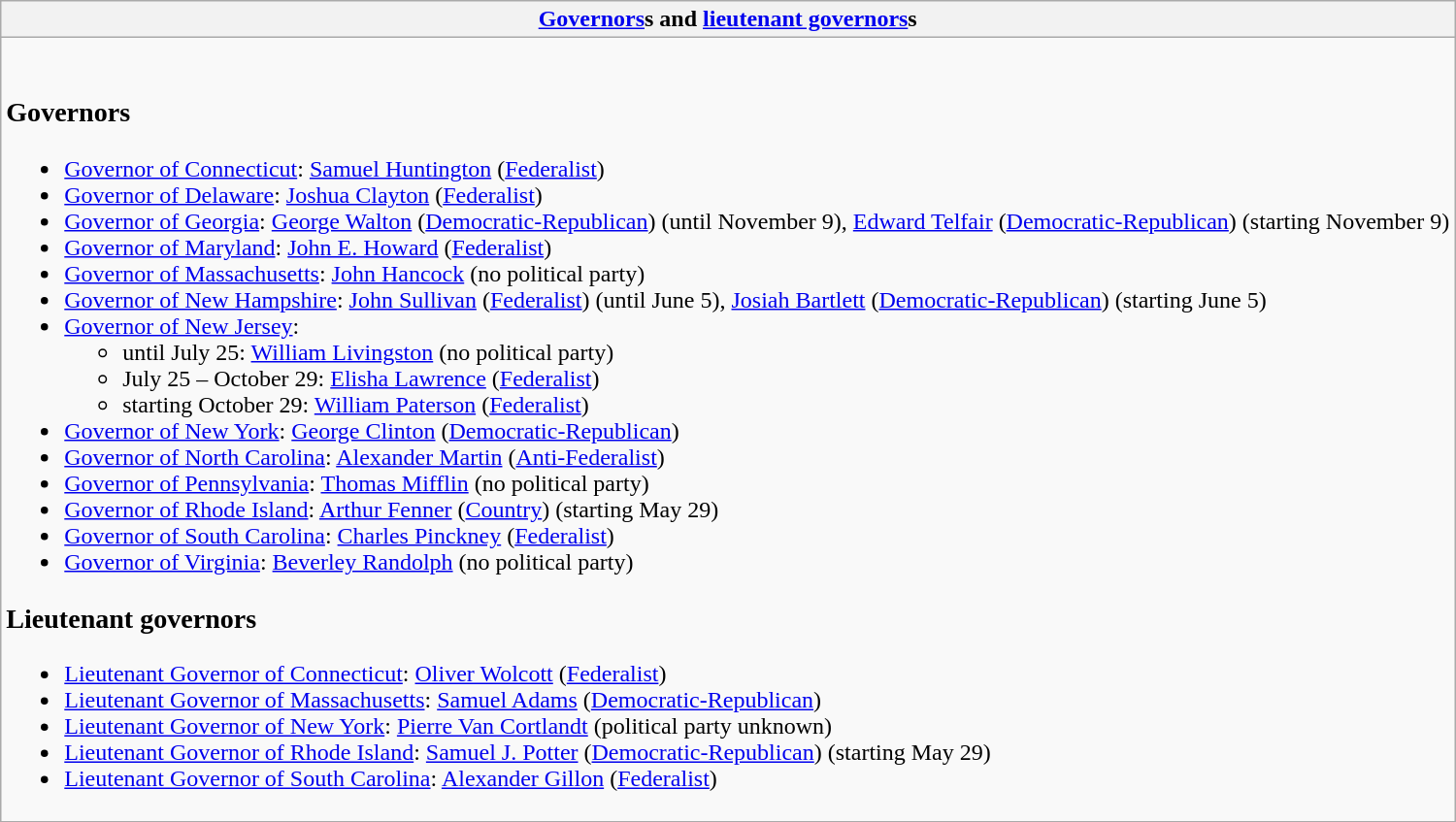<table class="wikitable collapsible collapsed">
<tr>
<th><a href='#'>Governors</a>s and <a href='#'>lieutenant governors</a>s</th>
</tr>
<tr>
<td><br><h3>Governors</h3><ul><li><a href='#'>Governor of Connecticut</a>: <a href='#'>Samuel Huntington</a> (<a href='#'>Federalist</a>)</li><li><a href='#'>Governor of Delaware</a>: <a href='#'>Joshua Clayton</a> (<a href='#'>Federalist</a>)</li><li><a href='#'>Governor of Georgia</a>: <a href='#'>George Walton</a> (<a href='#'>Democratic-Republican</a>) (until November 9), <a href='#'>Edward Telfair</a> (<a href='#'>Democratic-Republican</a>) (starting November 9)</li><li><a href='#'>Governor of Maryland</a>: <a href='#'>John E. Howard</a> (<a href='#'>Federalist</a>)</li><li><a href='#'>Governor of Massachusetts</a>: <a href='#'>John Hancock</a> (no political party)</li><li><a href='#'>Governor of New Hampshire</a>: <a href='#'>John Sullivan</a> (<a href='#'>Federalist</a>) (until June 5), <a href='#'>Josiah Bartlett</a> (<a href='#'>Democratic-Republican</a>) (starting June 5)</li><li><a href='#'>Governor of New Jersey</a>:<ul><li>until July 25: <a href='#'>William Livingston</a> (no political party)</li><li>July 25 – October 29: <a href='#'>Elisha Lawrence</a> (<a href='#'>Federalist</a>)</li><li>starting October 29: <a href='#'>William Paterson</a> (<a href='#'>Federalist</a>)</li></ul></li><li><a href='#'>Governor of New York</a>: <a href='#'>George Clinton</a> (<a href='#'>Democratic-Republican</a>)</li><li><a href='#'>Governor of North Carolina</a>: <a href='#'>Alexander Martin</a> (<a href='#'>Anti-Federalist</a>)</li><li><a href='#'>Governor of Pennsylvania</a>: <a href='#'>Thomas Mifflin</a> (no political party)</li><li><a href='#'>Governor of Rhode Island</a>: <a href='#'>Arthur Fenner</a> (<a href='#'>Country</a>) (starting May 29)</li><li><a href='#'>Governor of South Carolina</a>: <a href='#'>Charles Pinckney</a> (<a href='#'>Federalist</a>)</li><li><a href='#'>Governor of Virginia</a>: <a href='#'>Beverley Randolph</a> (no political party)</li></ul><h3>Lieutenant governors</h3><ul><li><a href='#'>Lieutenant Governor of Connecticut</a>: <a href='#'>Oliver Wolcott</a> (<a href='#'>Federalist</a>)</li><li><a href='#'>Lieutenant Governor of Massachusetts</a>: <a href='#'>Samuel Adams</a> (<a href='#'>Democratic-Republican</a>)</li><li><a href='#'>Lieutenant Governor of New York</a>: <a href='#'>Pierre Van Cortlandt</a> (political party unknown)</li><li><a href='#'>Lieutenant Governor of Rhode Island</a>: <a href='#'>Samuel J. Potter</a> (<a href='#'>Democratic-Republican</a>) (starting May 29)</li><li><a href='#'>Lieutenant Governor of South Carolina</a>: <a href='#'>Alexander Gillon</a> (<a href='#'>Federalist</a>)</li></ul></td>
</tr>
</table>
